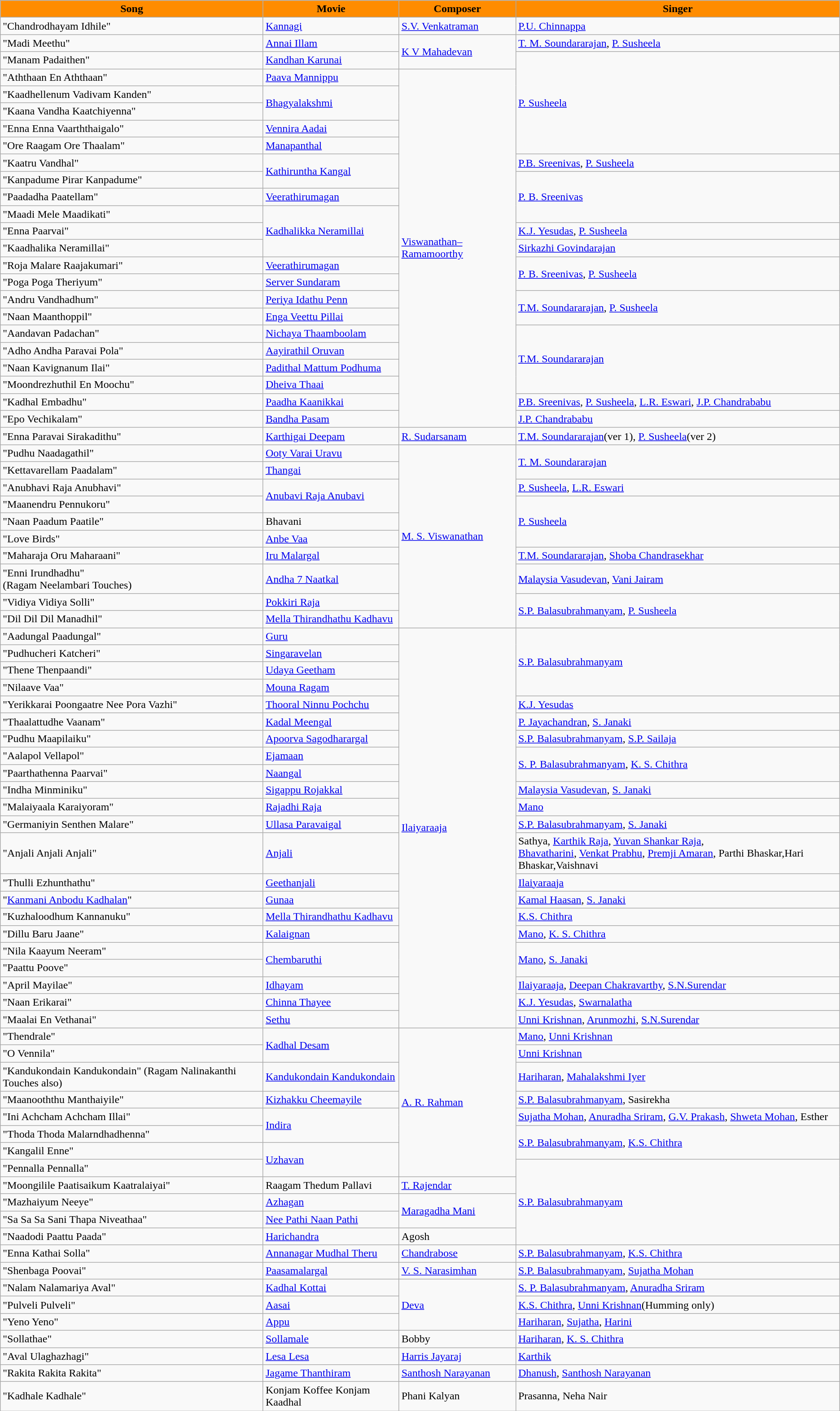<table class="wikitable">
<tr>
<th style="background:#FF8C00">Song</th>
<th style="background:#FF8C00">Movie</th>
<th style="background:#FF8C00">Composer</th>
<th style="background:#FF8C00">Singer</th>
</tr>
<tr>
<td>"Chandrodhayam Idhile"</td>
<td><a href='#'>Kannagi</a></td>
<td><a href='#'>S.V. Venkatraman</a></td>
<td><a href='#'>P.U. Chinnappa</a></td>
</tr>
<tr>
<td>"Madi Meethu"</td>
<td><a href='#'>Annai Illam</a></td>
<td rowspan="2"><a href='#'>K V Mahadevan</a></td>
<td><a href='#'>T. M. Soundararajan</a>, <a href='#'>P. Susheela</a></td>
</tr>
<tr>
<td>"Manam Padaithen"</td>
<td><a href='#'>Kandhan Karunai</a></td>
<td rowspan="6"><a href='#'>P. Susheela</a></td>
</tr>
<tr>
<td>"Aththaan En Aththaan"</td>
<td><a href='#'>Paava Mannippu</a></td>
<td rowspan="21"><a href='#'>Viswanathan–Ramamoorthy</a></td>
</tr>
<tr>
<td>"Kaadhellenum Vadivam Kanden"</td>
<td rowspan="2"><a href='#'>Bhagyalakshmi</a></td>
</tr>
<tr>
<td>"Kaana Vandha Kaatchiyenna"</td>
</tr>
<tr>
<td>"Enna Enna Vaarththaigalo"</td>
<td><a href='#'>Vennira Aadai</a></td>
</tr>
<tr>
<td>"Ore Raagam Ore Thaalam"</td>
<td><a href='#'>Manapanthal</a></td>
</tr>
<tr>
<td>"Kaatru Vandhal"</td>
<td rowspan="2"><a href='#'>Kathiruntha Kangal</a></td>
<td><a href='#'>P.B. Sreenivas</a>, <a href='#'>P. Susheela</a></td>
</tr>
<tr>
<td>"Kanpadume Pirar Kanpadume"</td>
<td rowspan="3"><a href='#'>P. B. Sreenivas</a></td>
</tr>
<tr>
<td>"Paadadha Paatellam"</td>
<td><a href='#'>Veerathirumagan</a></td>
</tr>
<tr>
<td>"Maadi Mele Maadikati"</td>
<td rowspan="3"><a href='#'>Kadhalikka Neramillai</a></td>
</tr>
<tr>
<td>"Enna Paarvai"</td>
<td><a href='#'>K.J. Yesudas</a>, <a href='#'>P. Susheela</a></td>
</tr>
<tr>
<td>"Kaadhalika Neramillai"</td>
<td><a href='#'>Sirkazhi Govindarajan</a></td>
</tr>
<tr>
<td>"Roja Malare Raajakumari"</td>
<td><a href='#'>Veerathirumagan</a></td>
<td rowspan="2"><a href='#'>P. B. Sreenivas</a>, <a href='#'>P. Susheela</a></td>
</tr>
<tr>
<td>"Poga Poga Theriyum"</td>
<td><a href='#'>Server Sundaram</a></td>
</tr>
<tr>
<td>"Andru Vandhadhum"</td>
<td><a href='#'>Periya Idathu Penn</a></td>
<td rowspan="2"><a href='#'>T.M. Soundararajan</a>, <a href='#'>P. Susheela</a></td>
</tr>
<tr>
<td>"Naan Maanthoppil"</td>
<td><a href='#'>Enga Veettu Pillai</a></td>
</tr>
<tr>
<td>"Aandavan Padachan"</td>
<td><a href='#'>Nichaya Thaamboolam</a></td>
<td rowspan="4"><a href='#'>T.M. Soundararajan</a></td>
</tr>
<tr>
<td>"Adho Andha Paravai Pola"</td>
<td><a href='#'>Aayirathil Oruvan</a></td>
</tr>
<tr>
<td>"Naan Kavignanum Ilai"</td>
<td><a href='#'>Padithal Mattum Podhuma</a></td>
</tr>
<tr>
<td>"Moondrezhuthil En Moochu"</td>
<td><a href='#'>Dheiva Thaai</a></td>
</tr>
<tr>
<td>"Kadhal Embadhu"</td>
<td><a href='#'>Paadha Kaanikkai</a></td>
<td><a href='#'>P.B. Sreenivas</a>, <a href='#'>P. Susheela</a>, <a href='#'>L.R. Eswari</a>, <a href='#'>J.P. Chandrababu</a></td>
</tr>
<tr>
<td>"Epo Vechikalam"</td>
<td><a href='#'>Bandha Pasam</a></td>
<td><a href='#'>J.P. Chandrababu</a></td>
</tr>
<tr>
<td>"Enna Paravai Sirakadithu"</td>
<td><a href='#'>Karthigai Deepam</a></td>
<td><a href='#'>R. Sudarsanam</a></td>
<td><a href='#'>T.M. Soundararajan</a>(ver 1), <a href='#'>P. Susheela</a>(ver 2)</td>
</tr>
<tr>
<td>"Pudhu Naadagathil"</td>
<td><a href='#'>Ooty Varai Uravu</a></td>
<td rowspan="10"><a href='#'>M. S. Viswanathan</a></td>
<td rowspan="2"><a href='#'>T. M. Soundararajan</a></td>
</tr>
<tr>
<td>"Kettavarellam Paadalam"</td>
<td><a href='#'>Thangai</a></td>
</tr>
<tr>
<td>"Anubhavi Raja Anubhavi"</td>
<td rowspan="2"><a href='#'>Anubavi Raja Anubavi</a></td>
<td><a href='#'>P. Susheela</a>, <a href='#'>L.R. Eswari</a></td>
</tr>
<tr>
<td>"Maanendru Pennukoru"</td>
<td rowspan="3"><a href='#'>P. Susheela</a></td>
</tr>
<tr>
<td>"Naan Paadum Paatile"</td>
<td>Bhavani</td>
</tr>
<tr>
<td>"Love Birds"</td>
<td><a href='#'>Anbe Vaa</a></td>
</tr>
<tr>
<td>"Maharaja Oru Maharaani"</td>
<td><a href='#'>Iru Malargal</a></td>
<td><a href='#'>T.M. Soundararajan</a>, <a href='#'>Shoba Chandrasekhar</a></td>
</tr>
<tr>
<td>"Enni Irundhadhu"<br>(Ragam Neelambari Touches)</td>
<td><a href='#'>Andha 7 Naatkal</a></td>
<td><a href='#'>Malaysia Vasudevan</a>, <a href='#'>Vani Jairam</a></td>
</tr>
<tr>
<td>"Vidiya Vidiya Solli"</td>
<td><a href='#'>Pokkiri Raja</a></td>
<td rowspan="2"><a href='#'>S.P. Balasubrahmanyam</a>, <a href='#'>P. Susheela</a></td>
</tr>
<tr>
<td>"Dil Dil Dil Manadhil"</td>
<td><a href='#'>Mella Thirandhathu Kadhavu</a></td>
</tr>
<tr>
<td>"Aadungal Paadungal"</td>
<td><a href='#'>Guru</a></td>
<td rowspan="22"><a href='#'>Ilaiyaraaja</a></td>
<td rowspan="4"><a href='#'>S.P. Balasubrahmanyam</a></td>
</tr>
<tr>
<td>"Pudhucheri Katcheri"</td>
<td><a href='#'>Singaravelan</a></td>
</tr>
<tr>
<td>"Thene Thenpaandi"</td>
<td><a href='#'>Udaya Geetham</a></td>
</tr>
<tr>
<td>"Nilaave Vaa"</td>
<td><a href='#'>Mouna Ragam</a></td>
</tr>
<tr>
<td>"Yerikkarai Poongaatre Nee Pora Vazhi"</td>
<td><a href='#'>Thooral Ninnu Pochchu</a></td>
<td><a href='#'>K.J. Yesudas</a></td>
</tr>
<tr>
<td>"Thaalattudhe Vaanam"</td>
<td><a href='#'>Kadal Meengal</a></td>
<td><a href='#'>P. Jayachandran</a>, <a href='#'>S. Janaki</a></td>
</tr>
<tr>
<td>"Pudhu Maapilaiku"</td>
<td><a href='#'>Apoorva Sagodharargal</a></td>
<td><a href='#'>S.P. Balasubrahmanyam</a>, <a href='#'>S.P. Sailaja</a></td>
</tr>
<tr>
<td>"Aalapol Vellapol"</td>
<td><a href='#'>Ejamaan</a></td>
<td rowspan="2"><a href='#'>S. P. Balasubrahmanyam</a>, <a href='#'>K. S. Chithra</a></td>
</tr>
<tr>
<td>"Paarthathenna Paarvai"</td>
<td><a href='#'>Naangal</a></td>
</tr>
<tr>
<td>"Indha Minminiku"</td>
<td><a href='#'>Sigappu Rojakkal</a></td>
<td><a href='#'>Malaysia Vasudevan</a>, <a href='#'>S. Janaki</a></td>
</tr>
<tr>
<td>"Malaiyaala Karaiyoram"</td>
<td><a href='#'>Rajadhi Raja</a></td>
<td><a href='#'>Mano</a></td>
</tr>
<tr>
<td>"Germaniyin Senthen Malare"</td>
<td><a href='#'>Ullasa Paravaigal</a></td>
<td><a href='#'>S.P. Balasubrahmanyam</a>, <a href='#'>S. Janaki</a></td>
</tr>
<tr>
<td>"Anjali Anjali Anjali"</td>
<td><a href='#'>Anjali</a></td>
<td>Sathya, <a href='#'>Karthik Raja</a>, <a href='#'>Yuvan Shankar Raja</a>,<br><a href='#'>Bhavatharini</a>, <a href='#'>Venkat Prabhu</a>, <a href='#'>Premji Amaran</a>,
Parthi Bhaskar,Hari Bhaskar,Vaishnavi</td>
</tr>
<tr>
<td>"Thulli Ezhunthathu"</td>
<td><a href='#'>Geethanjali</a></td>
<td><a href='#'>Ilaiyaraaja</a></td>
</tr>
<tr>
<td>"<a href='#'>Kanmani Anbodu Kadhalan</a>"</td>
<td><a href='#'>Gunaa</a></td>
<td><a href='#'>Kamal Haasan</a>, <a href='#'>S. Janaki</a></td>
</tr>
<tr>
<td>"Kuzhaloodhum Kannanuku"</td>
<td><a href='#'>Mella Thirandhathu Kadhavu</a></td>
<td><a href='#'>K.S. Chithra</a></td>
</tr>
<tr>
<td>"Dillu Baru Jaane"</td>
<td><a href='#'>Kalaignan</a></td>
<td><a href='#'>Mano</a>, <a href='#'>K. S. Chithra</a></td>
</tr>
<tr>
<td>"Nila Kaayum Neeram"</td>
<td rowspan="2"><a href='#'>Chembaruthi</a></td>
<td rowspan="2"><a href='#'>Mano</a>, <a href='#'>S. Janaki</a></td>
</tr>
<tr>
<td>"Paattu Poove"</td>
</tr>
<tr>
<td>"April Mayilae"</td>
<td><a href='#'>Idhayam</a></td>
<td><a href='#'>Ilaiyaraaja</a>, <a href='#'>Deepan Chakravarthy</a>, <a href='#'>S.N.Surendar</a></td>
</tr>
<tr>
<td>"Naan Erikarai"</td>
<td><a href='#'>Chinna Thayee</a></td>
<td><a href='#'>K.J. Yesudas</a>, <a href='#'>Swarnalatha</a></td>
</tr>
<tr>
<td>"Maalai En Vethanai"</td>
<td><a href='#'>Sethu</a></td>
<td><a href='#'>Unni Krishnan</a>, <a href='#'>Arunmozhi</a>, <a href='#'>S.N.Surendar</a></td>
</tr>
<tr>
<td>"Thendrale"</td>
<td rowspan="2"><a href='#'>Kadhal Desam</a></td>
<td rowspan="8"><a href='#'>A. R. Rahman</a></td>
<td><a href='#'>Mano</a>, <a href='#'>Unni Krishnan</a></td>
</tr>
<tr>
<td>"O Vennila"</td>
<td><a href='#'>Unni Krishnan</a></td>
</tr>
<tr>
<td>"Kandukondain Kandukondain" (Ragam Nalinakanthi Touches also)</td>
<td><a href='#'>Kandukondain Kandukondain</a></td>
<td><a href='#'>Hariharan</a>, <a href='#'>Mahalakshmi Iyer</a></td>
</tr>
<tr>
<td>"Maanooththu Manthaiyile"</td>
<td><a href='#'>Kizhakku Cheemayile</a></td>
<td><a href='#'>S.P. Balasubrahmanyam</a>, Sasirekha</td>
</tr>
<tr>
<td>"Ini Achcham Achcham Illai"</td>
<td rowspan="2"><a href='#'>Indira</a></td>
<td><a href='#'>Sujatha Mohan</a>, <a href='#'>Anuradha Sriram</a>, <a href='#'>G.V. Prakash</a>, <a href='#'>Shweta Mohan</a>, Esther</td>
</tr>
<tr>
<td>"Thoda Thoda Malarndhadhenna"</td>
<td rowspan="2"><a href='#'>S.P. Balasubrahmanyam</a>, <a href='#'>K.S. Chithra</a></td>
</tr>
<tr>
<td>"Kangalil Enne"</td>
<td rowspan="2"><a href='#'>Uzhavan</a></td>
</tr>
<tr>
<td>"Pennalla Pennalla"</td>
<td rowspan="5"><a href='#'>S.P. Balasubrahmanyam</a></td>
</tr>
<tr>
<td>"Moongilile Paatisaikum Kaatralaiyai"</td>
<td>Raagam Thedum Pallavi</td>
<td><a href='#'>T. Rajendar</a></td>
</tr>
<tr>
<td>"Mazhaiyum Neeye"</td>
<td><a href='#'>Azhagan</a></td>
<td rowspan="2"><a href='#'>Maragadha Mani</a></td>
</tr>
<tr>
<td>"Sa Sa Sa Sani Thapa Niveathaa"</td>
<td><a href='#'>Nee Pathi Naan Pathi</a></td>
</tr>
<tr>
<td>"Naadodi Paattu Paada"</td>
<td><a href='#'>Harichandra</a></td>
<td>Agosh</td>
</tr>
<tr>
<td>"Enna Kathai Solla"</td>
<td><a href='#'>Annanagar Mudhal Theru</a></td>
<td><a href='#'>Chandrabose</a></td>
<td><a href='#'>S.P. Balasubrahmanyam</a>, <a href='#'>K.S. Chithra</a></td>
</tr>
<tr>
<td>"Shenbaga Poovai"</td>
<td><a href='#'>Paasamalargal</a></td>
<td><a href='#'>V. S. Narasimhan</a></td>
<td><a href='#'>S.P. Balasubrahmanyam</a>, <a href='#'>Sujatha Mohan</a></td>
</tr>
<tr>
<td>"Nalam Nalamariya Aval"</td>
<td><a href='#'>Kadhal Kottai</a></td>
<td rowspan="3"><a href='#'>Deva</a></td>
<td><a href='#'>S. P. Balasubrahmanyam</a>, <a href='#'>Anuradha Sriram</a></td>
</tr>
<tr>
<td>"Pulveli Pulveli"</td>
<td><a href='#'>Aasai</a></td>
<td><a href='#'>K.S. Chithra</a>, <a href='#'>Unni Krishnan</a>(Humming only)</td>
</tr>
<tr>
<td>"Yeno Yeno"</td>
<td><a href='#'>Appu</a></td>
<td><a href='#'>Hariharan</a>, <a href='#'>Sujatha</a>, <a href='#'>Harini</a></td>
</tr>
<tr>
<td>"Sollathae"</td>
<td><a href='#'>Sollamale</a></td>
<td>Bobby</td>
<td><a href='#'>Hariharan</a>, <a href='#'>K. S. Chithra</a></td>
</tr>
<tr>
<td>"Aval Ulaghazhagi"</td>
<td><a href='#'>Lesa Lesa</a></td>
<td><a href='#'>Harris Jayaraj</a></td>
<td><a href='#'>Karthik</a></td>
</tr>
<tr>
<td>"Rakita Rakita Rakita"</td>
<td><a href='#'>Jagame Thanthiram</a></td>
<td><a href='#'>Santhosh Narayanan</a></td>
<td><a href='#'>Dhanush</a>, <a href='#'>Santhosh Narayanan</a></td>
</tr>
<tr>
<td>"Kadhale Kadhale"</td>
<td>Konjam Koffee Konjam Kaadhal</td>
<td>Phani Kalyan</td>
<td>Prasanna, Neha Nair</td>
</tr>
</table>
